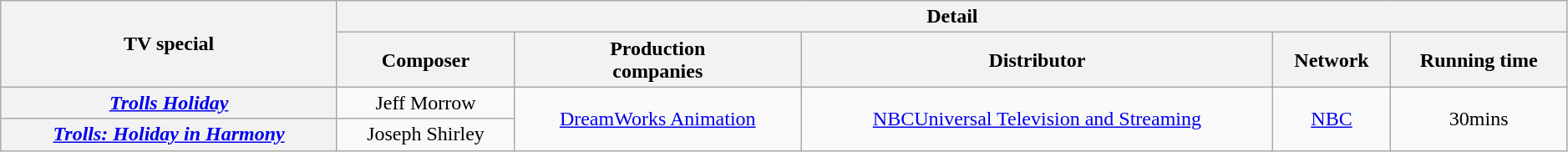<table class="wikitable sortable" style="text-align:center; width:99%;">
<tr>
<th rowspan="2">TV special</th>
<th colspan="5">Detail</th>
</tr>
<tr>
<th>Composer</th>
<th style="text-align:center;">Production<br>companies</th>
<th>Distributor</th>
<th style="text-align:center;">Network</th>
<th style="text-align:center;">Running time</th>
</tr>
<tr>
<th><em><a href='#'>Trolls Holiday</a></em></th>
<td>Jeff Morrow</td>
<td rowspan="2"><a href='#'>DreamWorks Animation</a></td>
<td rowspan="2"><a href='#'>NBCUniversal Television and Streaming</a></td>
<td rowspan="2"><a href='#'>NBC</a></td>
<td rowspan="2">30mins</td>
</tr>
<tr>
<th><em><a href='#'>Trolls: Holiday in Harmony</a></em></th>
<td>Joseph Shirley</td>
</tr>
</table>
